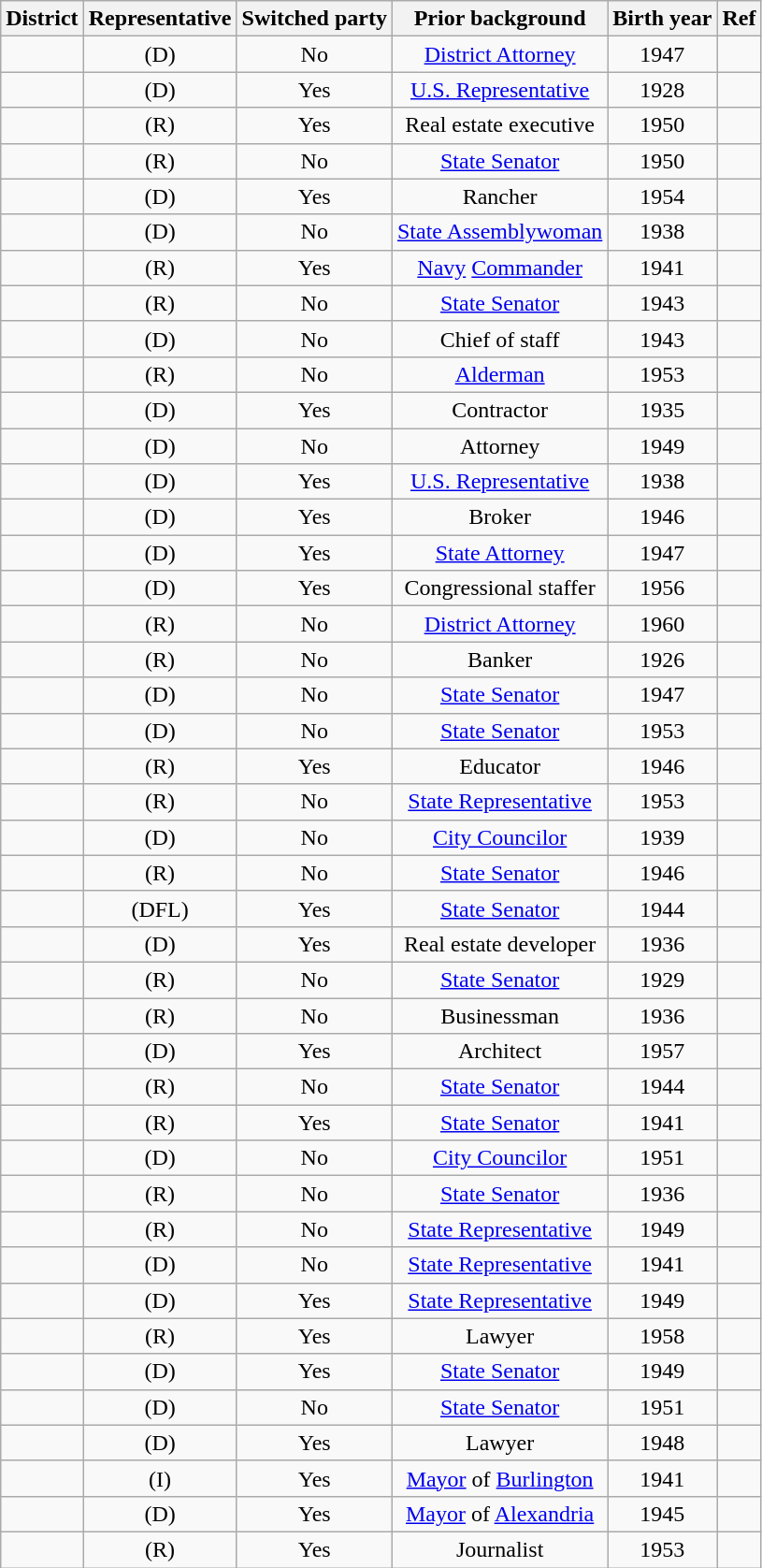<table class="sortable wikitable" style="text-align:center">
<tr>
<th>District</th>
<th>Representative</th>
<th>Switched party</th>
<th>Prior background</th>
<th>Birth year</th>
<th>Ref</th>
</tr>
<tr>
<td></td>
<td> (D)</td>
<td>No</td>
<td><a href='#'>District Attorney</a></td>
<td>1947</td>
<td></td>
</tr>
<tr>
<td></td>
<td> (D)</td>
<td>Yes</td>
<td><a href='#'>U.S. Representative</a></td>
<td>1928</td>
<td></td>
</tr>
<tr>
<td></td>
<td> (R)</td>
<td>Yes</td>
<td>Real estate executive</td>
<td>1950</td>
<td></td>
</tr>
<tr>
<td></td>
<td> (R)</td>
<td>No</td>
<td><a href='#'>State Senator</a></td>
<td>1950</td>
<td></td>
</tr>
<tr>
<td></td>
<td> (D)</td>
<td>Yes</td>
<td>Rancher</td>
<td>1954</td>
<td></td>
</tr>
<tr>
<td></td>
<td> (D)</td>
<td>No</td>
<td><a href='#'>State Assemblywoman</a></td>
<td>1938</td>
<td></td>
</tr>
<tr>
<td></td>
<td> (R)</td>
<td>Yes</td>
<td><a href='#'>Navy</a> <a href='#'>Commander</a></td>
<td>1941</td>
<td></td>
</tr>
<tr>
<td></td>
<td> (R)</td>
<td>No</td>
<td><a href='#'>State Senator</a></td>
<td>1943</td>
<td></td>
</tr>
<tr>
<td></td>
<td> (D)</td>
<td>No</td>
<td>Chief of staff</td>
<td>1943</td>
<td></td>
</tr>
<tr>
<td></td>
<td> (R)</td>
<td>No</td>
<td><a href='#'>Alderman</a></td>
<td>1953</td>
<td></td>
</tr>
<tr>
<td></td>
<td> (D)</td>
<td>Yes</td>
<td>Contractor</td>
<td>1935</td>
<td></td>
</tr>
<tr>
<td></td>
<td> (D)</td>
<td>No</td>
<td>Attorney</td>
<td>1949</td>
<td></td>
</tr>
<tr>
<td></td>
<td> (D)</td>
<td>Yes</td>
<td><a href='#'>U.S. Representative</a></td>
<td>1938</td>
<td></td>
</tr>
<tr>
<td></td>
<td> (D)</td>
<td>Yes</td>
<td>Broker</td>
<td>1946</td>
<td></td>
</tr>
<tr>
<td></td>
<td> (D)</td>
<td>Yes</td>
<td><a href='#'>State Attorney</a></td>
<td>1947</td>
<td></td>
</tr>
<tr>
<td></td>
<td> (D)</td>
<td>Yes</td>
<td>Congressional staffer</td>
<td>1956</td>
<td></td>
</tr>
<tr>
<td></td>
<td> (R)</td>
<td>No</td>
<td><a href='#'>District Attorney</a></td>
<td>1960</td>
<td></td>
</tr>
<tr>
<td></td>
<td> (R)</td>
<td>No</td>
<td>Banker</td>
<td>1926</td>
<td></td>
</tr>
<tr>
<td></td>
<td> (D)</td>
<td>No</td>
<td><a href='#'>State Senator</a></td>
<td>1947</td>
<td></td>
</tr>
<tr>
<td></td>
<td> (D)</td>
<td>No</td>
<td><a href='#'>State Senator</a></td>
<td>1953</td>
<td></td>
</tr>
<tr>
<td></td>
<td> (R)</td>
<td>Yes</td>
<td>Educator</td>
<td>1946</td>
<td></td>
</tr>
<tr>
<td></td>
<td> (R)</td>
<td>No</td>
<td><a href='#'>State Representative</a></td>
<td>1953</td>
<td></td>
</tr>
<tr>
<td></td>
<td> (D)</td>
<td>No</td>
<td><a href='#'>City Councilor</a></td>
<td>1939</td>
<td></td>
</tr>
<tr>
<td></td>
<td> (R)</td>
<td>No</td>
<td><a href='#'>State Senator</a></td>
<td>1946</td>
<td></td>
</tr>
<tr>
<td></td>
<td> (DFL)</td>
<td>Yes</td>
<td><a href='#'>State Senator</a></td>
<td>1944</td>
<td></td>
</tr>
<tr>
<td></td>
<td> (D)</td>
<td>Yes</td>
<td>Real estate developer</td>
<td>1936</td>
<td></td>
</tr>
<tr>
<td></td>
<td> (R)</td>
<td>No</td>
<td><a href='#'>State Senator</a></td>
<td>1929</td>
<td></td>
</tr>
<tr>
<td></td>
<td> (R)</td>
<td>No</td>
<td>Businessman</td>
<td>1936</td>
<td></td>
</tr>
<tr>
<td></td>
<td> (D)</td>
<td>Yes</td>
<td>Architect</td>
<td>1957</td>
<td></td>
</tr>
<tr>
<td></td>
<td> (R)</td>
<td>No</td>
<td><a href='#'>State Senator</a></td>
<td>1944</td>
<td></td>
</tr>
<tr>
<td></td>
<td> (R)</td>
<td>Yes</td>
<td><a href='#'>State Senator</a></td>
<td>1941</td>
<td></td>
</tr>
<tr>
<td></td>
<td> (D)</td>
<td>No</td>
<td><a href='#'>City Councilor</a></td>
<td>1951</td>
<td></td>
</tr>
<tr>
<td></td>
<td> (R)</td>
<td>No</td>
<td><a href='#'>State Senator</a></td>
<td>1936</td>
<td></td>
</tr>
<tr>
<td></td>
<td> (R)</td>
<td>No</td>
<td><a href='#'>State Representative</a></td>
<td>1949</td>
<td></td>
</tr>
<tr>
<td></td>
<td> (D)</td>
<td>No</td>
<td><a href='#'>State Representative</a></td>
<td>1941</td>
<td></td>
</tr>
<tr>
<td></td>
<td> (D)</td>
<td>Yes</td>
<td><a href='#'>State Representative</a></td>
<td>1949</td>
<td></td>
</tr>
<tr>
<td></td>
<td> (R)</td>
<td>Yes</td>
<td>Lawyer</td>
<td>1958</td>
<td></td>
</tr>
<tr>
<td></td>
<td> (D)</td>
<td>Yes</td>
<td><a href='#'>State Senator</a></td>
<td>1949</td>
<td></td>
</tr>
<tr>
<td></td>
<td> (D)</td>
<td>No</td>
<td><a href='#'>State Senator</a></td>
<td>1951</td>
<td></td>
</tr>
<tr>
<td></td>
<td> (D)</td>
<td>Yes</td>
<td>Lawyer</td>
<td>1948</td>
<td></td>
</tr>
<tr>
<td></td>
<td> (I)</td>
<td>Yes</td>
<td><a href='#'>Mayor</a> of <a href='#'>Burlington</a></td>
<td>1941</td>
<td></td>
</tr>
<tr>
<td></td>
<td> (D)</td>
<td>Yes</td>
<td><a href='#'>Mayor</a> of <a href='#'>Alexandria</a></td>
<td>1945</td>
<td></td>
</tr>
<tr>
<td></td>
<td> (R)</td>
<td>Yes</td>
<td>Journalist</td>
<td>1953</td>
<td></td>
</tr>
</table>
